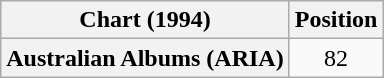<table class="wikitable plainrowheaders" style="text-align:center">
<tr>
<th scope="col">Chart (1994)</th>
<th scope="col">Position</th>
</tr>
<tr>
<th scope="row">Australian Albums (ARIA)</th>
<td style="text-align:center;">82</td>
</tr>
</table>
